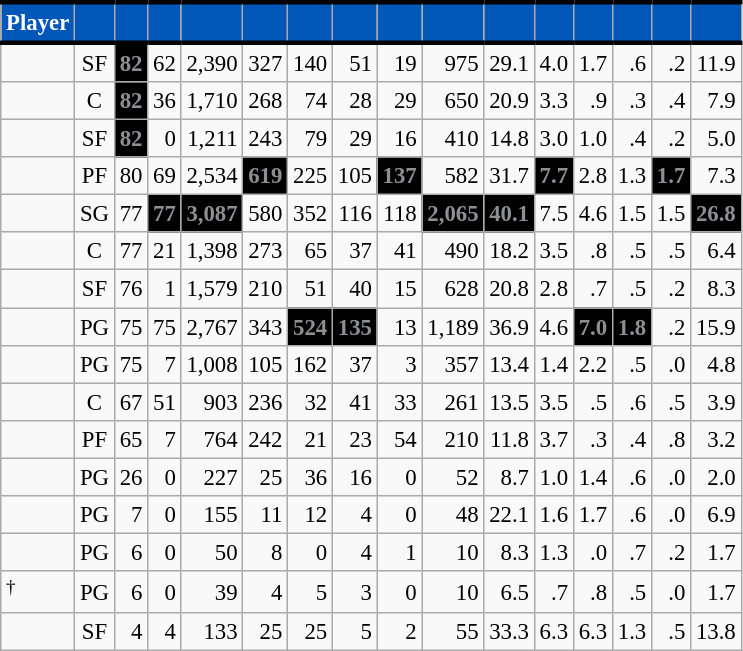<table class="wikitable sortable" style="font-size: 95%; text-align:right;">
<tr>
<th style="background:#0057B7; color:#FFFFFF; border-top:#010101 3px solid; border-bottom:#010101 3px solid;">Player</th>
<th style="background:#0057B7; color:#FFFFFF; border-top:#010101 3px solid; border-bottom:#010101 3px solid;"></th>
<th style="background:#0057B7; color:#FFFFFF; border-top:#010101 3px solid; border-bottom:#010101 3px solid;"></th>
<th style="background:#0057B7; color:#FFFFFF; border-top:#010101 3px solid; border-bottom:#010101 3px solid;"></th>
<th style="background:#0057B7; color:#FFFFFF; border-top:#010101 3px solid; border-bottom:#010101 3px solid;"></th>
<th style="background:#0057B7; color:#FFFFFF; border-top:#010101 3px solid; border-bottom:#010101 3px solid;"></th>
<th style="background:#0057B7; color:#FFFFFF; border-top:#010101 3px solid; border-bottom:#010101 3px solid;"></th>
<th style="background:#0057B7; color:#FFFFFF; border-top:#010101 3px solid; border-bottom:#010101 3px solid;"></th>
<th style="background:#0057B7; color:#FFFFFF; border-top:#010101 3px solid; border-bottom:#010101 3px solid;"></th>
<th style="background:#0057B7; color:#FFFFFF; border-top:#010101 3px solid; border-bottom:#010101 3px solid;"></th>
<th style="background:#0057B7; color:#FFFFFF; border-top:#010101 3px solid; border-bottom:#010101 3px solid;"></th>
<th style="background:#0057B7; color:#FFFFFF; border-top:#010101 3px solid; border-bottom:#010101 3px solid;"></th>
<th style="background:#0057B7; color:#FFFFFF; border-top:#010101 3px solid; border-bottom:#010101 3px solid;"></th>
<th style="background:#0057B7; color:#FFFFFF; border-top:#010101 3px solid; border-bottom:#010101 3px solid;"></th>
<th style="background:#0057B7; color:#FFFFFF; border-top:#010101 3px solid; border-bottom:#010101 3px solid;"></th>
<th style="background:#0057B7; color:#FFFFFF; border-top:#010101 3px solid; border-bottom:#010101 3px solid;"></th>
</tr>
<tr>
<td style="text-align:left;"></td>
<td style="text-align:center;">SF</td>
<td style="background:#010101; color:#8D9093;"><strong>82</strong></td>
<td>62</td>
<td>2,390</td>
<td>327</td>
<td>140</td>
<td>51</td>
<td>19</td>
<td>975</td>
<td>29.1</td>
<td>4.0</td>
<td>1.7</td>
<td>.6</td>
<td>.2</td>
<td>11.9</td>
</tr>
<tr>
<td style="text-align:left;"></td>
<td style="text-align:center;">C</td>
<td style="background:#010101; color:#8D9093;"><strong>82</strong></td>
<td>36</td>
<td>1,710</td>
<td>268</td>
<td>74</td>
<td>28</td>
<td>29</td>
<td>650</td>
<td>20.9</td>
<td>3.3</td>
<td>.9</td>
<td>.3</td>
<td>.4</td>
<td>7.9</td>
</tr>
<tr>
<td style="text-align:left;"></td>
<td style="text-align:center;">SF</td>
<td style="background:#010101; color:#8D9093;"><strong>82</strong></td>
<td>0</td>
<td>1,211</td>
<td>243</td>
<td>79</td>
<td>29</td>
<td>16</td>
<td>410</td>
<td>14.8</td>
<td>3.0</td>
<td>1.0</td>
<td>.4</td>
<td>.2</td>
<td>5.0</td>
</tr>
<tr>
<td style="text-align:left;"></td>
<td style="text-align:center;">PF</td>
<td>80</td>
<td>69</td>
<td>2,534</td>
<td style="background:#010101; color:#8D9093;"><strong>619</strong></td>
<td>225</td>
<td>105</td>
<td style="background:#010101; color:#8D9093;"><strong>137</strong></td>
<td>582</td>
<td>31.7</td>
<td style="background:#010101; color:#8D9093;"><strong>7.7</strong></td>
<td>2.8</td>
<td>1.3</td>
<td style="background:#010101; color:#8D9093;"><strong>1.7</strong></td>
<td>7.3</td>
</tr>
<tr>
<td style="text-align:left;"></td>
<td style="text-align:center;">SG</td>
<td>77</td>
<td style="background:#010101; color:#8D9093;"><strong>77</strong></td>
<td style="background:#010101; color:#8D9093;"><strong>3,087</strong></td>
<td>580</td>
<td>352</td>
<td>116</td>
<td>118</td>
<td style="background:#010101; color:#8D9093;"><strong>2,065</strong></td>
<td style="background:#010101; color:#8D9093;"><strong>40.1</strong></td>
<td>7.5</td>
<td>4.6</td>
<td>1.5</td>
<td>1.5</td>
<td style="background:#010101; color:#8D9093;"><strong>26.8</strong></td>
</tr>
<tr>
<td style="text-align:left;"></td>
<td style="text-align:center;">C</td>
<td>77</td>
<td>21</td>
<td>1,398</td>
<td>273</td>
<td>65</td>
<td>37</td>
<td>41</td>
<td>490</td>
<td>18.2</td>
<td>3.5</td>
<td>.8</td>
<td>.5</td>
<td>.5</td>
<td>6.4</td>
</tr>
<tr>
<td style="text-align:left;"></td>
<td style="text-align:center;">SF</td>
<td>76</td>
<td>1</td>
<td>1,579</td>
<td>210</td>
<td>51</td>
<td>40</td>
<td>15</td>
<td>628</td>
<td>20.8</td>
<td>2.8</td>
<td>.7</td>
<td>.5</td>
<td>.2</td>
<td>8.3</td>
</tr>
<tr>
<td style="text-align:left;"></td>
<td style="text-align:center;">PG</td>
<td>75</td>
<td>75</td>
<td>2,767</td>
<td>343</td>
<td style="background:#010101; color:#8D9093;"><strong>524</strong></td>
<td style="background:#010101; color:#8D9093;"><strong>135</strong></td>
<td>13</td>
<td>1,189</td>
<td>36.9</td>
<td>4.6</td>
<td style="background:#010101; color:#8D9093;"><strong>7.0</strong></td>
<td style="background:#010101; color:#8D9093;"><strong>1.8</strong></td>
<td>.2</td>
<td>15.9</td>
</tr>
<tr>
<td style="text-align:left;"></td>
<td style="text-align:center;">PG</td>
<td>75</td>
<td>7</td>
<td>1,008</td>
<td>105</td>
<td>162</td>
<td>37</td>
<td>3</td>
<td>357</td>
<td>13.4</td>
<td>1.4</td>
<td>2.2</td>
<td>.5</td>
<td>.0</td>
<td>4.8</td>
</tr>
<tr>
<td style="text-align:left;"></td>
<td style="text-align:center;">C</td>
<td>67</td>
<td>51</td>
<td>903</td>
<td>236</td>
<td>32</td>
<td>41</td>
<td>33</td>
<td>261</td>
<td>13.5</td>
<td>3.5</td>
<td>.5</td>
<td>.6</td>
<td>.5</td>
<td>3.9</td>
</tr>
<tr>
<td style="text-align:left;"></td>
<td style="text-align:center;">PF</td>
<td>65</td>
<td>7</td>
<td>764</td>
<td>242</td>
<td>21</td>
<td>23</td>
<td>54</td>
<td>210</td>
<td>11.8</td>
<td>3.7</td>
<td>.3</td>
<td>.4</td>
<td>.8</td>
<td>3.2</td>
</tr>
<tr>
<td style="text-align:left;"></td>
<td style="text-align:center;">PG</td>
<td>26</td>
<td>0</td>
<td>227</td>
<td>25</td>
<td>36</td>
<td>16</td>
<td>0</td>
<td>52</td>
<td>8.7</td>
<td>1.0</td>
<td>1.4</td>
<td>.6</td>
<td>.0</td>
<td>2.0</td>
</tr>
<tr>
<td style="text-align:left;"></td>
<td style="text-align:center;">PG</td>
<td>7</td>
<td>0</td>
<td>155</td>
<td>11</td>
<td>12</td>
<td>4</td>
<td>0</td>
<td>48</td>
<td>22.1</td>
<td>1.6</td>
<td>1.7</td>
<td>.6</td>
<td>.0</td>
<td>6.9</td>
</tr>
<tr>
<td style="text-align:left;"></td>
<td style="text-align:center;">PG</td>
<td>6</td>
<td>0</td>
<td>50</td>
<td>8</td>
<td>0</td>
<td>4</td>
<td>1</td>
<td>10</td>
<td>8.3</td>
<td>1.3</td>
<td>.0</td>
<td>.7</td>
<td>.2</td>
<td>1.7</td>
</tr>
<tr>
<td style="text-align:left;"><sup>†</sup></td>
<td style="text-align:center;">PG</td>
<td>6</td>
<td>0</td>
<td>39</td>
<td>4</td>
<td>5</td>
<td>3</td>
<td>0</td>
<td>10</td>
<td>6.5</td>
<td>.7</td>
<td>.8</td>
<td>.5</td>
<td>.0</td>
<td>1.7</td>
</tr>
<tr>
<td style="text-align:left;"></td>
<td style="text-align:center;">SF</td>
<td>4</td>
<td>4</td>
<td>133</td>
<td>25</td>
<td>25</td>
<td>5</td>
<td>2</td>
<td>55</td>
<td>33.3</td>
<td>6.3</td>
<td>6.3</td>
<td>1.3</td>
<td>.5</td>
<td>13.8</td>
</tr>
</table>
